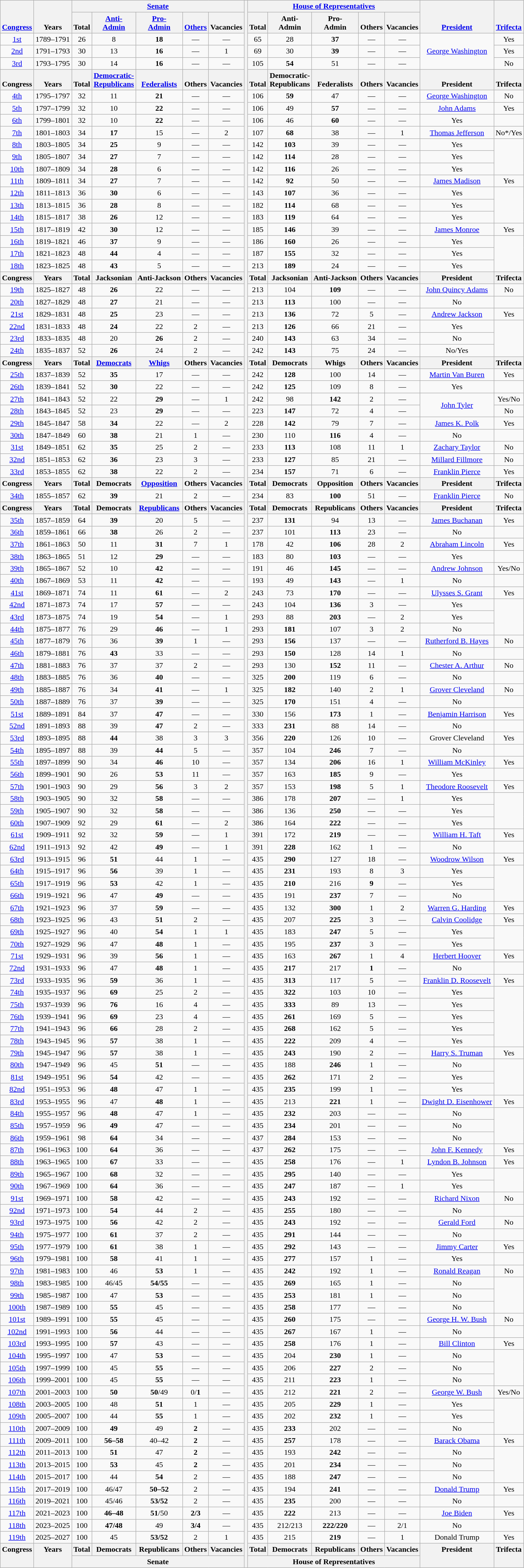<table class=wikitable style="text-align:center">
<tr valign=bottom>
<th rowspan=2><a href='#'>Congress</a></th>
<th rowspan=2>Years</th>
<th colspan=5><a href='#'>Senate</a></th>
<th rowspan=999></th>
<th colspan=5><a href='#'>House of Representatives</a></th>
<th rowspan=2><a href='#'>President</a></th>
<th rowspan=2><a href='#'>Trifecta</a></th>
</tr>
<tr valign=bottom>
<th>Total</th>
<th><a href='#'>Anti-<br>Admin</a></th>
<th><a href='#'>Pro-<br>Admin</a></th>
<th><a href='#'>Others</a></th>
<th>Vacancies</th>
<th>Total</th>
<th>Anti-<br>Admin</th>
<th>Pro-<br>Admin</th>
<th>Others</th>
<th>Vacancies</th>
</tr>
<tr>
<td><a href='#'>1st</a></td>
<td>1789–1791</td>
<td>26</td>
<td>8</td>
<td><strong>18</strong></td>
<td>—</td>
<td>—</td>
<td>65</td>
<td>28</td>
<td><strong>37</strong></td>
<td>—</td>
<td>—</td>
<td rowspan=3 ><a href='#'>George Washington</a></td>
<td>Yes</td>
</tr>
<tr>
<td><a href='#'>2nd</a></td>
<td>1791–1793</td>
<td>30</td>
<td>13</td>
<td><strong>16</strong></td>
<td>—</td>
<td>1</td>
<td>69</td>
<td>30</td>
<td><strong>39</strong></td>
<td>—</td>
<td>—</td>
<td>Yes</td>
</tr>
<tr>
<td><a href='#'>3rd</a></td>
<td>1793–1795</td>
<td>30</td>
<td>14</td>
<td><strong>16</strong></td>
<td>—</td>
<td>—</td>
<td>105</td>
<td><strong>54</strong></td>
<td>51</td>
<td>—</td>
<td>—</td>
<td>No</td>
</tr>
<tr valign=bottom>
<th>Congress</th>
<th>Years</th>
<th>Total</th>
<th><a href='#'>Democratic-<br>Republicans</a></th>
<th><a href='#'>Federalists</a></th>
<th>Others</th>
<th>Vacancies</th>
<th>Total</th>
<th>Democratic-<br>Republicans</th>
<th>Federalists</th>
<th>Others</th>
<th>Vacancies</th>
<th>President</th>
<th>Trifecta</th>
</tr>
<tr>
<td><a href='#'>4th</a></td>
<td>1795–1797</td>
<td>32</td>
<td>11</td>
<td><strong>21</strong></td>
<td>—</td>
<td>—</td>
<td>106</td>
<td><strong>59</strong></td>
<td>47</td>
<td>—</td>
<td>—</td>
<td><a href='#'>George Washington</a></td>
<td>No</td>
</tr>
<tr>
<td><a href='#'>5th</a></td>
<td>1797–1799</td>
<td>32</td>
<td>10</td>
<td><strong>22</strong></td>
<td>—</td>
<td>—</td>
<td>106</td>
<td>49</td>
<td><strong>57</strong></td>
<td>—</td>
<td>—</td>
<td><a href='#'>John Adams</a></td>
<td>Yes</td>
</tr>
<tr>
<td><a href='#'>6th</a></td>
<td>1799–1801</td>
<td>32</td>
<td>10</td>
<td><strong>22</strong></td>
<td>—</td>
<td>—</td>
<td>106</td>
<td>46</td>
<td><strong>60</strong></td>
<td>—</td>
<td>—</td>
<td>Yes</td>
</tr>
<tr>
<td><a href='#'>7th</a></td>
<td>1801–1803</td>
<td>34</td>
<td><strong>17</strong></td>
<td>15</td>
<td>—</td>
<td>2</td>
<td>107</td>
<td><strong>68</strong></td>
<td>38</td>
<td>—</td>
<td>1</td>
<td><a href='#'>Thomas Jefferson</a></td>
<td>No*/Yes</td>
</tr>
<tr>
<td><a href='#'>8th</a></td>
<td>1803–1805</td>
<td>34</td>
<td><strong>25</strong></td>
<td>9</td>
<td>—</td>
<td>—</td>
<td>142</td>
<td><strong>103</strong></td>
<td>39</td>
<td>—</td>
<td>—</td>
<td>Yes</td>
</tr>
<tr>
<td><a href='#'>9th</a></td>
<td>1805–1807</td>
<td>34</td>
<td><strong>27</strong></td>
<td>7</td>
<td>—</td>
<td>—</td>
<td>142</td>
<td><strong>114</strong></td>
<td>28</td>
<td>—</td>
<td>—</td>
<td>Yes</td>
</tr>
<tr>
<td><a href='#'>10th</a></td>
<td>1807–1809</td>
<td>34</td>
<td><strong>28</strong></td>
<td>6</td>
<td>—</td>
<td>—</td>
<td>142</td>
<td><strong>116</strong></td>
<td>26</td>
<td>—</td>
<td>—</td>
<td>Yes</td>
</tr>
<tr>
<td><a href='#'>11th</a></td>
<td>1809–1811</td>
<td>34</td>
<td><strong>27</strong></td>
<td>7</td>
<td>—</td>
<td>—</td>
<td>142</td>
<td><strong>92</strong></td>
<td>50</td>
<td>—</td>
<td>—</td>
<td><a href='#'>James Madison</a></td>
<td>Yes</td>
</tr>
<tr>
<td><a href='#'>12th</a></td>
<td>1811–1813</td>
<td>36</td>
<td><strong>30</strong></td>
<td>6</td>
<td>—</td>
<td>—</td>
<td>143</td>
<td><strong>107</strong></td>
<td>36</td>
<td>—</td>
<td>—</td>
<td>Yes</td>
</tr>
<tr>
<td><a href='#'>13th</a></td>
<td>1813–1815</td>
<td>36</td>
<td><strong>28</strong></td>
<td>8</td>
<td>—</td>
<td>—</td>
<td>182</td>
<td><strong>114</strong></td>
<td>68</td>
<td>—</td>
<td>—</td>
<td>Yes</td>
</tr>
<tr>
<td><a href='#'>14th</a></td>
<td>1815–1817</td>
<td>38</td>
<td><strong>26</strong></td>
<td>12</td>
<td>—</td>
<td>—</td>
<td>183</td>
<td><strong>119</strong></td>
<td>64</td>
<td>—</td>
<td>—</td>
<td>Yes</td>
</tr>
<tr>
<td><a href='#'>15th</a></td>
<td>1817–1819</td>
<td>42</td>
<td><strong>30</strong></td>
<td>12</td>
<td>—</td>
<td>—</td>
<td>185</td>
<td><strong>146</strong></td>
<td>39</td>
<td>—</td>
<td>—</td>
<td><a href='#'>James Monroe</a></td>
<td>Yes</td>
</tr>
<tr>
<td><a href='#'>16th</a></td>
<td>1819–1821</td>
<td>46</td>
<td><strong>37</strong></td>
<td>9</td>
<td>—</td>
<td>—</td>
<td>186</td>
<td><strong>160</strong></td>
<td>26</td>
<td>—</td>
<td>—</td>
<td>Yes</td>
</tr>
<tr>
<td><a href='#'>17th</a></td>
<td>1821–1823</td>
<td>48</td>
<td><strong>44</strong></td>
<td>4</td>
<td>—</td>
<td>—</td>
<td>187</td>
<td><strong>155</strong></td>
<td>32</td>
<td>—</td>
<td>—</td>
<td>Yes</td>
</tr>
<tr>
<td><a href='#'>18th</a></td>
<td>1823–1825</td>
<td>48</td>
<td><strong>43</strong></td>
<td>5</td>
<td>—</td>
<td>—</td>
<td>213</td>
<td><strong>189</strong></td>
<td>24</td>
<td>—</td>
<td>—</td>
<td>Yes</td>
</tr>
<tr valign=bottom>
<th>Congress</th>
<th>Years</th>
<th>Total</th>
<th>Jacksonian</th>
<th>Anti-Jackson</th>
<th>Others</th>
<th>Vacancies</th>
<th>Total</th>
<th>Jacksonian</th>
<th>Anti-Jackson</th>
<th>Others</th>
<th>Vacancies</th>
<th>President</th>
<th>Trifecta</th>
</tr>
<tr>
<td><a href='#'>19th</a></td>
<td>1825–1827</td>
<td>48</td>
<td><strong>26</strong></td>
<td>22</td>
<td>—</td>
<td>—</td>
<td>213</td>
<td>104</td>
<td><strong>109</strong></td>
<td>—</td>
<td>—</td>
<td><a href='#'>John Quincy Adams</a></td>
<td>No</td>
</tr>
<tr>
<td><a href='#'>20th</a></td>
<td>1827–1829</td>
<td>48</td>
<td><strong>27</strong></td>
<td>21</td>
<td>—</td>
<td>—</td>
<td>213</td>
<td><strong>113</strong></td>
<td>100</td>
<td>—</td>
<td>—</td>
<td>No</td>
</tr>
<tr>
<td><a href='#'>21st</a></td>
<td>1829–1831</td>
<td>48</td>
<td><strong>25</strong></td>
<td>23</td>
<td>—</td>
<td>—</td>
<td>213</td>
<td><strong>136</strong></td>
<td>72</td>
<td>5</td>
<td>—</td>
<td><a href='#'>Andrew Jackson</a></td>
<td>Yes</td>
</tr>
<tr>
<td><a href='#'>22nd</a></td>
<td>1831–1833</td>
<td>48</td>
<td><strong>24</strong></td>
<td>22</td>
<td>2</td>
<td>—</td>
<td>213</td>
<td><strong>126</strong></td>
<td>66</td>
<td>21</td>
<td>—</td>
<td>Yes</td>
</tr>
<tr>
<td><a href='#'>23rd</a></td>
<td>1833–1835</td>
<td>48</td>
<td>20</td>
<td><strong>26</strong></td>
<td>2</td>
<td>—</td>
<td>240</td>
<td><strong>143</strong></td>
<td>63</td>
<td>34</td>
<td>—</td>
<td>No</td>
</tr>
<tr>
<td><a href='#'>24th</a></td>
<td>1835–1837</td>
<td>52 </td>
<td><strong>26</strong></td>
<td>24</td>
<td>2</td>
<td>—</td>
<td>242</td>
<td><strong>143</strong></td>
<td>75</td>
<td>24</td>
<td>—</td>
<td>No/Yes</td>
</tr>
<tr valign=bottom>
<th>Congress</th>
<th>Years</th>
<th>Total</th>
<th><a href='#'>Democrats</a></th>
<th><a href='#'>Whigs</a></th>
<th>Others</th>
<th>Vacancies</th>
<th>Total</th>
<th>Democrats</th>
<th>Whigs</th>
<th>Others</th>
<th>Vacancies</th>
<th>President</th>
<th>Trifecta</th>
</tr>
<tr>
<td><a href='#'>25th</a></td>
<td>1837–1839</td>
<td>52</td>
<td><strong>35</strong></td>
<td>17</td>
<td>—</td>
<td>—</td>
<td>242</td>
<td><strong>128</strong></td>
<td>100</td>
<td>14</td>
<td>—</td>
<td><a href='#'>Martin Van Buren</a></td>
<td>Yes</td>
</tr>
<tr>
<td><a href='#'>26th</a></td>
<td>1839–1841</td>
<td>52</td>
<td><strong>30</strong></td>
<td>22</td>
<td>—</td>
<td>—</td>
<td>242</td>
<td><strong>125</strong></td>
<td>109</td>
<td>8</td>
<td>—</td>
<td>Yes</td>
</tr>
<tr>
<td><a href='#'>27th</a></td>
<td>1841–1843</td>
<td>52</td>
<td>22</td>
<td><strong>29</strong></td>
<td>—</td>
<td>1</td>
<td>242</td>
<td>98</td>
<td><strong>142</strong></td>
<td>2</td>
<td>—</td>
<td rowspan=2 ><a href='#'>John Tyler</a></td>
<td>Yes/No</td>
</tr>
<tr>
<td><a href='#'>28th</a></td>
<td>1843–1845</td>
<td>52</td>
<td>23</td>
<td><strong>29</strong></td>
<td>—</td>
<td>—</td>
<td>223</td>
<td><strong>147</strong></td>
<td>72</td>
<td>4</td>
<td>—</td>
<td>No</td>
</tr>
<tr>
<td><a href='#'>29th</a></td>
<td>1845–1847</td>
<td>58</td>
<td><strong>34</strong></td>
<td>22</td>
<td>—</td>
<td>2</td>
<td>228</td>
<td><strong>142</strong></td>
<td>79</td>
<td>7</td>
<td>—</td>
<td><a href='#'>James K. Polk</a></td>
<td>Yes</td>
</tr>
<tr>
<td><a href='#'>30th</a></td>
<td>1847–1849</td>
<td>60</td>
<td><strong>38</strong></td>
<td>21</td>
<td>1</td>
<td>—</td>
<td>230</td>
<td>110</td>
<td><strong>116</strong></td>
<td>4</td>
<td>—</td>
<td>No</td>
</tr>
<tr>
<td><a href='#'>31st</a></td>
<td>1849–1851</td>
<td>62</td>
<td><strong>35</strong></td>
<td>25</td>
<td>2</td>
<td>—</td>
<td>233 </td>
<td><strong>113</strong></td>
<td>108</td>
<td>11</td>
<td>1</td>
<td><a href='#'>Zachary Taylor</a></td>
<td>No</td>
</tr>
<tr>
<td><a href='#'>32nd</a></td>
<td>1851–1853</td>
<td>62</td>
<td><strong>36</strong></td>
<td>23</td>
<td>3</td>
<td>—</td>
<td>233</td>
<td><strong>127</strong></td>
<td>85</td>
<td>21</td>
<td>—</td>
<td><a href='#'>Millard Fillmore</a></td>
<td>No</td>
</tr>
<tr>
<td><a href='#'>33rd</a></td>
<td>1853–1855</td>
<td>62</td>
<td><strong>38</strong></td>
<td>22</td>
<td>2</td>
<td>—</td>
<td>234</td>
<td><strong>157</strong></td>
<td>71</td>
<td>6</td>
<td>—</td>
<td><a href='#'>Franklin Pierce</a></td>
<td>Yes</td>
</tr>
<tr valign=bottom>
<th>Congress</th>
<th>Years</th>
<th>Total</th>
<th>Democrats</th>
<th><a href='#'>Opposition</a></th>
<th>Others</th>
<th>Vacancies</th>
<th>Total</th>
<th>Democrats</th>
<th>Opposition</th>
<th>Others</th>
<th>Vacancies</th>
<th>President</th>
<th>Trifecta</th>
</tr>
<tr>
<td><a href='#'>34th</a></td>
<td>1855–1857</td>
<td>62</td>
<td><strong>39</strong></td>
<td>21</td>
<td>2</td>
<td>—</td>
<td>234</td>
<td>83</td>
<td><strong>100</strong></td>
<td>51</td>
<td>—</td>
<td><a href='#'>Franklin Pierce</a></td>
<td>No</td>
</tr>
<tr valign=bottom>
<th>Congress</th>
<th>Years</th>
<th>Total</th>
<th>Democrats</th>
<th><a href='#'>Republicans</a></th>
<th>Others</th>
<th>Vacancies</th>
<th>Total</th>
<th>Democrats</th>
<th>Republicans</th>
<th>Others</th>
<th>Vacancies</th>
<th>President</th>
<th>Trifecta</th>
</tr>
<tr>
<td><a href='#'>35th</a></td>
<td>1857–1859</td>
<td>64</td>
<td><strong>39</strong></td>
<td>20</td>
<td>5</td>
<td>—</td>
<td>237</td>
<td><strong>131</strong></td>
<td>94</td>
<td>13</td>
<td>—</td>
<td><a href='#'>James Buchanan</a></td>
<td>Yes</td>
</tr>
<tr>
<td><a href='#'>36th</a></td>
<td>1859–1861</td>
<td>66</td>
<td><strong>38</strong></td>
<td>26</td>
<td>2</td>
<td>—</td>
<td>237 </td>
<td>101</td>
<td><strong>113</strong></td>
<td>23</td>
<td>—</td>
<td>No</td>
</tr>
<tr>
<td><a href='#'>37th</a></td>
<td>1861–1863</td>
<td>50</td>
<td>11</td>
<td><strong>31</strong></td>
<td>7</td>
<td>1</td>
<td>178</td>
<td>42</td>
<td><strong>106</strong></td>
<td>28</td>
<td>2</td>
<td><a href='#'>Abraham Lincoln</a></td>
<td>Yes</td>
</tr>
<tr>
<td><a href='#'>38th</a></td>
<td>1863–1865</td>
<td>51</td>
<td>12</td>
<td><strong>29</strong></td>
<td>—</td>
<td>—</td>
<td>183 </td>
<td>80</td>
<td><strong>103</strong></td>
<td>—</td>
<td>—</td>
<td>Yes </td>
</tr>
<tr>
<td><a href='#'>39th</a></td>
<td>1865–1867</td>
<td>52</td>
<td>10</td>
<td><strong>42</strong></td>
<td>—</td>
<td>—</td>
<td>191</td>
<td>46</td>
<td><strong>145</strong></td>
<td>—</td>
<td>—</td>
<td><a href='#'>Andrew Johnson</a></td>
<td>Yes/No</td>
</tr>
<tr>
<td><a href='#'>40th</a></td>
<td>1867–1869</td>
<td>53</td>
<td>11</td>
<td><strong>42</strong></td>
<td>—</td>
<td>—</td>
<td>193</td>
<td>49</td>
<td><strong>143</strong></td>
<td>—</td>
<td>1</td>
<td>No</td>
</tr>
<tr>
<td><a href='#'>41st</a></td>
<td>1869–1871</td>
<td>74</td>
<td>11</td>
<td><strong>61</strong></td>
<td>—</td>
<td>2</td>
<td>243</td>
<td>73</td>
<td><strong>170</strong></td>
<td>—</td>
<td>—</td>
<td><a href='#'>Ulysses S. Grant</a></td>
<td>Yes</td>
</tr>
<tr>
<td><a href='#'>42nd</a></td>
<td>1871–1873</td>
<td>74</td>
<td>17</td>
<td><strong>57</strong></td>
<td>—</td>
<td>—</td>
<td>243</td>
<td>104</td>
<td><strong>136</strong></td>
<td>3</td>
<td>—</td>
<td>Yes</td>
</tr>
<tr>
<td><a href='#'>43rd</a></td>
<td>1873–1875</td>
<td>74</td>
<td>19</td>
<td><strong>54</strong></td>
<td>—</td>
<td>1</td>
<td>293</td>
<td>88</td>
<td><strong>203</strong></td>
<td>—</td>
<td>2</td>
<td>Yes</td>
</tr>
<tr>
<td><a href='#'>44th</a></td>
<td>1875–1877</td>
<td>76</td>
<td>29</td>
<td><strong>46</strong></td>
<td>—</td>
<td>1</td>
<td>293</td>
<td><strong>181</strong></td>
<td>107</td>
<td>3</td>
<td>2</td>
<td>No</td>
</tr>
<tr>
<td><a href='#'>45th</a></td>
<td>1877–1879</td>
<td>76</td>
<td>36</td>
<td><strong>39</strong></td>
<td>1</td>
<td>—</td>
<td>293</td>
<td><strong>156</strong></td>
<td>137</td>
<td>—</td>
<td>—</td>
<td><a href='#'>Rutherford B. Hayes</a></td>
<td>No</td>
</tr>
<tr>
<td><a href='#'>46th</a></td>
<td>1879–1881</td>
<td>76</td>
<td><strong>43</strong></td>
<td>33</td>
<td>—</td>
<td>—</td>
<td>293</td>
<td><strong>150</strong></td>
<td>128</td>
<td>14</td>
<td>1</td>
<td>No</td>
</tr>
<tr>
<td><a href='#'>47th</a></td>
<td>1881–1883</td>
<td>76</td>
<td>37</td>
<td>37</td>
<td>2</td>
<td>—</td>
<td>293</td>
<td>130</td>
<td><strong>152</strong></td>
<td>11</td>
<td>—</td>
<td><a href='#'>Chester A. Arthur</a></td>
<td>No</td>
</tr>
<tr>
<td><a href='#'>48th</a></td>
<td>1883–1885</td>
<td>76</td>
<td>36</td>
<td><strong>40</strong></td>
<td>—</td>
<td>—</td>
<td>325</td>
<td><strong>200</strong></td>
<td>119</td>
<td>6</td>
<td>—</td>
<td>No</td>
</tr>
<tr>
<td><a href='#'>49th</a></td>
<td>1885–1887</td>
<td>76</td>
<td>34</td>
<td><strong>41</strong></td>
<td>—</td>
<td>1</td>
<td>325</td>
<td><strong>182</strong></td>
<td>140</td>
<td>2</td>
<td>1</td>
<td><a href='#'>Grover Cleveland</a></td>
<td>No</td>
</tr>
<tr>
<td><a href='#'>50th</a></td>
<td>1887–1889</td>
<td>76</td>
<td>37</td>
<td><strong>39</strong></td>
<td>—</td>
<td>—</td>
<td>325</td>
<td><strong>170</strong></td>
<td>151</td>
<td>4</td>
<td>—</td>
<td>No</td>
</tr>
<tr>
<td><a href='#'>51st</a></td>
<td>1889–1891</td>
<td>84</td>
<td>37</td>
<td><strong>47</strong></td>
<td>—</td>
<td>—</td>
<td>330</td>
<td>156</td>
<td><strong>173</strong></td>
<td>1</td>
<td>—</td>
<td><a href='#'>Benjamin Harrison</a></td>
<td>Yes</td>
</tr>
<tr>
<td><a href='#'>52nd</a></td>
<td>1891–1893</td>
<td>88</td>
<td>39</td>
<td><strong>47</strong></td>
<td>2</td>
<td>—</td>
<td>333</td>
<td><strong>231</strong></td>
<td>88</td>
<td>14</td>
<td>—</td>
<td>No</td>
</tr>
<tr>
<td><a href='#'>53rd</a></td>
<td>1893–1895</td>
<td>88 </td>
<td><strong>44</strong></td>
<td>38</td>
<td>3</td>
<td>3</td>
<td>356</td>
<td><strong>220</strong></td>
<td>126</td>
<td>10</td>
<td>—</td>
<td>Grover Cleveland</td>
<td>Yes </td>
</tr>
<tr>
<td><a href='#'>54th</a></td>
<td>1895–1897</td>
<td>88 </td>
<td>39</td>
<td><strong>44</strong></td>
<td>5</td>
<td>—</td>
<td>357</td>
<td>104</td>
<td><strong>246</strong></td>
<td>7</td>
<td>—</td>
<td>No</td>
</tr>
<tr>
<td><a href='#'>55th</a></td>
<td>1897–1899</td>
<td>90</td>
<td>34</td>
<td><strong>46</strong></td>
<td>10</td>
<td>—</td>
<td>357</td>
<td>134</td>
<td><strong>206</strong></td>
<td>16</td>
<td>1</td>
<td><a href='#'>William McKinley</a></td>
<td>Yes</td>
</tr>
<tr>
<td><a href='#'>56th</a></td>
<td>1899–1901</td>
<td>90</td>
<td>26</td>
<td><strong>53</strong></td>
<td>11</td>
<td>—</td>
<td>357</td>
<td>163</td>
<td><strong>185</strong></td>
<td>9</td>
<td>—</td>
<td>Yes</td>
</tr>
<tr>
<td><a href='#'>57th</a></td>
<td>1901–1903</td>
<td>90</td>
<td>29</td>
<td><strong>56</strong></td>
<td>3</td>
<td>2</td>
<td>357</td>
<td>153</td>
<td><strong>198</strong></td>
<td>5</td>
<td>1</td>
<td><a href='#'>Theodore Roosevelt</a></td>
<td>Yes</td>
</tr>
<tr>
<td><a href='#'>58th</a></td>
<td>1903–1905</td>
<td>90</td>
<td>32</td>
<td><strong>58</strong></td>
<td>—</td>
<td>—</td>
<td>386</td>
<td>178</td>
<td><strong>207</strong></td>
<td>—</td>
<td>1</td>
<td>Yes</td>
</tr>
<tr>
<td><a href='#'>59th</a></td>
<td>1905–1907</td>
<td>90</td>
<td>32</td>
<td><strong>58</strong></td>
<td>—</td>
<td>—</td>
<td>386</td>
<td>136</td>
<td><strong>250</strong></td>
<td>—</td>
<td>—</td>
<td>Yes</td>
</tr>
<tr>
<td><a href='#'>60th</a></td>
<td>1907–1909</td>
<td>92</td>
<td>29</td>
<td><strong>61</strong></td>
<td>—</td>
<td>2</td>
<td>386</td>
<td>164</td>
<td><strong>222</strong></td>
<td>—</td>
<td>—</td>
<td>Yes</td>
</tr>
<tr>
<td><a href='#'>61st</a></td>
<td>1909–1911</td>
<td>92</td>
<td>32</td>
<td><strong>59</strong></td>
<td>—</td>
<td>1</td>
<td>391</td>
<td>172</td>
<td><strong>219</strong></td>
<td>—</td>
<td>—</td>
<td><a href='#'>William H. Taft</a></td>
<td>Yes</td>
</tr>
<tr>
<td><a href='#'>62nd</a></td>
<td>1911–1913</td>
<td>92</td>
<td>42</td>
<td><strong>49</strong></td>
<td>—</td>
<td>1</td>
<td>391</td>
<td><strong>228</strong></td>
<td>162</td>
<td>1</td>
<td>—</td>
<td>No</td>
</tr>
<tr>
<td><a href='#'>63rd</a></td>
<td>1913–1915</td>
<td>96</td>
<td><strong>51</strong></td>
<td>44</td>
<td>1</td>
<td>—</td>
<td>435</td>
<td><strong>290</strong></td>
<td>127</td>
<td>18</td>
<td>—</td>
<td><a href='#'>Woodrow Wilson</a></td>
<td>Yes</td>
</tr>
<tr>
<td><a href='#'>64th</a></td>
<td>1915–1917</td>
<td>96</td>
<td><strong>56</strong></td>
<td>39</td>
<td>1</td>
<td>—</td>
<td>435</td>
<td><strong>231</strong></td>
<td>193</td>
<td>8</td>
<td>3</td>
<td>Yes</td>
</tr>
<tr>
<td><a href='#'>65th</a></td>
<td>1917–1919</td>
<td>96</td>
<td><strong>53</strong></td>
<td>42</td>
<td>1</td>
<td>—</td>
<td>435</td>
<td><strong>210</strong></td>
<td>216</td>
<td><strong>9</strong></td>
<td>—</td>
<td>Yes</td>
</tr>
<tr>
<td><a href='#'>66th</a></td>
<td>1919–1921</td>
<td>96</td>
<td>47</td>
<td><strong>49</strong></td>
<td>—</td>
<td>—</td>
<td>435</td>
<td>191</td>
<td><strong>237</strong></td>
<td>7</td>
<td>—</td>
<td>No</td>
</tr>
<tr>
<td><a href='#'>67th</a></td>
<td>1921–1923</td>
<td>96</td>
<td>37</td>
<td><strong>59</strong></td>
<td>—</td>
<td>—</td>
<td>435</td>
<td>132</td>
<td><strong>300</strong></td>
<td>1</td>
<td>2</td>
<td><a href='#'>Warren G. Harding</a></td>
<td>Yes</td>
</tr>
<tr>
<td><a href='#'>68th</a></td>
<td>1923–1925</td>
<td>96</td>
<td>43</td>
<td><strong>51</strong></td>
<td>2</td>
<td>—</td>
<td>435</td>
<td>207</td>
<td><strong>225</strong></td>
<td>3</td>
<td>—</td>
<td><a href='#'>Calvin Coolidge</a></td>
<td>Yes</td>
</tr>
<tr>
<td><a href='#'>69th</a></td>
<td>1925–1927</td>
<td>96</td>
<td>40</td>
<td><strong>54</strong></td>
<td>1</td>
<td>1</td>
<td>435</td>
<td>183</td>
<td><strong>247</strong></td>
<td>5</td>
<td>—</td>
<td>Yes</td>
</tr>
<tr>
<td><a href='#'>70th</a></td>
<td>1927–1929</td>
<td>96</td>
<td>47</td>
<td><strong>48</strong></td>
<td>1</td>
<td>—</td>
<td>435</td>
<td>195</td>
<td><strong>237</strong></td>
<td>3</td>
<td>—</td>
<td>Yes</td>
</tr>
<tr>
<td><a href='#'>71st</a></td>
<td>1929–1931</td>
<td>96</td>
<td>39</td>
<td><strong>56</strong></td>
<td>1</td>
<td>—</td>
<td>435</td>
<td>163</td>
<td><strong>267</strong></td>
<td>1</td>
<td>4</td>
<td><a href='#'>Herbert Hoover</a></td>
<td>Yes</td>
</tr>
<tr>
<td><a href='#'>72nd</a></td>
<td>1931–1933</td>
<td>96</td>
<td>47</td>
<td><strong>48</strong></td>
<td>1</td>
<td>—</td>
<td>435</td>
<td><strong>217</strong></td>
<td>217</td>
<td><strong>1</strong></td>
<td>—</td>
<td>No</td>
</tr>
<tr>
<td><a href='#'>73rd</a></td>
<td>1933–1935</td>
<td>96</td>
<td><strong>59</strong></td>
<td>36</td>
<td>1</td>
<td>—</td>
<td>435</td>
<td><strong>313</strong></td>
<td>117</td>
<td>5</td>
<td>—</td>
<td><a href='#'>Franklin D. Roosevelt</a></td>
<td>Yes</td>
</tr>
<tr>
<td><a href='#'>74th</a></td>
<td>1935–1937</td>
<td>96</td>
<td><strong>69</strong></td>
<td>25</td>
<td>2</td>
<td>—</td>
<td>435</td>
<td><strong>322</strong></td>
<td>103</td>
<td>10</td>
<td>—</td>
<td>Yes</td>
</tr>
<tr>
<td><a href='#'>75th</a></td>
<td>1937–1939</td>
<td>96</td>
<td><strong>76</strong></td>
<td>16</td>
<td>4</td>
<td>—</td>
<td>435</td>
<td><strong>333</strong></td>
<td>89</td>
<td>13</td>
<td>—</td>
<td>Yes</td>
</tr>
<tr>
<td><a href='#'>76th</a></td>
<td>1939–1941</td>
<td>96</td>
<td><strong>69</strong></td>
<td>23</td>
<td>4</td>
<td>—</td>
<td>435</td>
<td><strong>261</strong></td>
<td>169</td>
<td>5</td>
<td>—</td>
<td>Yes</td>
</tr>
<tr>
<td><a href='#'>77th</a></td>
<td>1941–1943</td>
<td>96</td>
<td><strong>66</strong></td>
<td>28</td>
<td>2</td>
<td>—</td>
<td>435</td>
<td><strong>268</strong></td>
<td>162</td>
<td>5</td>
<td>—</td>
<td>Yes</td>
</tr>
<tr>
<td><a href='#'>78th</a></td>
<td>1943–1945</td>
<td>96</td>
<td><strong>57</strong></td>
<td>38</td>
<td>1</td>
<td>—</td>
<td>435</td>
<td><strong>222</strong></td>
<td>209</td>
<td>4</td>
<td>—</td>
<td>Yes</td>
</tr>
<tr>
<td><a href='#'>79th</a></td>
<td>1945–1947</td>
<td>96</td>
<td><strong>57</strong></td>
<td>38</td>
<td>1</td>
<td>—</td>
<td>435</td>
<td><strong>243</strong></td>
<td>190</td>
<td>2</td>
<td>—</td>
<td><a href='#'>Harry S. Truman</a></td>
<td>Yes</td>
</tr>
<tr>
<td><a href='#'>80th</a></td>
<td>1947–1949</td>
<td>96</td>
<td>45</td>
<td><strong>51</strong></td>
<td>—</td>
<td>—</td>
<td>435</td>
<td>188</td>
<td><strong>246</strong></td>
<td>1</td>
<td>—</td>
<td>No</td>
</tr>
<tr>
<td><a href='#'>81st</a></td>
<td>1949–1951</td>
<td>96</td>
<td><strong>54</strong></td>
<td>42</td>
<td>—</td>
<td>—</td>
<td>435</td>
<td><strong>262</strong></td>
<td>171</td>
<td>2</td>
<td>—</td>
<td>Yes</td>
</tr>
<tr>
<td><a href='#'>82nd</a></td>
<td>1951–1953</td>
<td>96</td>
<td><strong>48</strong></td>
<td>47</td>
<td>1</td>
<td>—</td>
<td>435</td>
<td><strong>235</strong></td>
<td>199</td>
<td>1</td>
<td>—</td>
<td>Yes</td>
</tr>
<tr>
<td><a href='#'>83rd</a></td>
<td>1953–1955</td>
<td>96</td>
<td>47</td>
<td><strong>48</strong></td>
<td>1</td>
<td>—</td>
<td>435</td>
<td>213</td>
<td><strong>221</strong></td>
<td>1</td>
<td>—</td>
<td><a href='#'>Dwight D. Eisenhower</a></td>
<td>Yes</td>
</tr>
<tr>
<td><a href='#'>84th</a></td>
<td>1955–1957</td>
<td>96 </td>
<td><strong>48</strong></td>
<td>47</td>
<td>1</td>
<td>—</td>
<td>435</td>
<td><strong>232</strong></td>
<td>203</td>
<td>—</td>
<td>—</td>
<td>No</td>
</tr>
<tr>
<td><a href='#'>85th</a></td>
<td>1957–1959</td>
<td>96</td>
<td><strong>49</strong></td>
<td>47</td>
<td>—</td>
<td>—</td>
<td>435</td>
<td><strong>234</strong></td>
<td>201</td>
<td>—</td>
<td>—</td>
<td>No</td>
</tr>
<tr>
<td><a href='#'>86th</a></td>
<td>1959–1961</td>
<td>98</td>
<td><strong>64</strong></td>
<td>34</td>
<td>—</td>
<td>—</td>
<td>437</td>
<td><strong>284</strong></td>
<td>153</td>
<td>—</td>
<td>—</td>
<td>No</td>
</tr>
<tr>
<td><a href='#'>87th</a></td>
<td>1961–1963</td>
<td>100</td>
<td><strong>64</strong></td>
<td>36</td>
<td>—</td>
<td>—</td>
<td>437</td>
<td><strong>262</strong></td>
<td>175</td>
<td>—</td>
<td>—</td>
<td><a href='#'>John F. Kennedy</a></td>
<td>Yes</td>
</tr>
<tr>
<td><a href='#'>88th</a></td>
<td>1963–1965</td>
<td>100</td>
<td><strong>67</strong></td>
<td>33</td>
<td>—</td>
<td>—</td>
<td>435</td>
<td><strong>258</strong></td>
<td>176</td>
<td>—</td>
<td>1</td>
<td><a href='#'>Lyndon B. Johnson</a></td>
<td>Yes</td>
</tr>
<tr>
<td><a href='#'>89th</a></td>
<td>1965–1967</td>
<td>100</td>
<td><strong>68</strong></td>
<td>32</td>
<td>—</td>
<td>—</td>
<td>435</td>
<td><strong>295</strong></td>
<td>140</td>
<td>—</td>
<td>—</td>
<td>Yes</td>
</tr>
<tr>
<td><a href='#'>90th</a></td>
<td>1967–1969</td>
<td>100</td>
<td><strong>64</strong></td>
<td>36</td>
<td>—</td>
<td>—</td>
<td>435</td>
<td><strong>247</strong></td>
<td>187</td>
<td>—</td>
<td>1</td>
<td>Yes</td>
</tr>
<tr>
<td><a href='#'>91st</a></td>
<td>1969–1971</td>
<td>100</td>
<td><strong>58</strong></td>
<td>42</td>
<td>—</td>
<td>—</td>
<td>435</td>
<td><strong>243</strong></td>
<td>192</td>
<td>—</td>
<td>—</td>
<td><a href='#'>Richard Nixon</a></td>
<td>No</td>
</tr>
<tr>
<td><a href='#'>92nd</a></td>
<td>1971–1973</td>
<td>100</td>
<td><strong>54</strong></td>
<td>44</td>
<td>2</td>
<td>—</td>
<td>435</td>
<td><strong>255</strong></td>
<td>180</td>
<td>—</td>
<td>—</td>
<td>No</td>
</tr>
<tr>
<td><a href='#'>93rd</a></td>
<td>1973–1975</td>
<td>100</td>
<td><strong>56</strong></td>
<td>42</td>
<td>2</td>
<td>—</td>
<td>435</td>
<td><strong>243</strong></td>
<td>192</td>
<td>—</td>
<td>—</td>
<td><a href='#'>Gerald Ford</a></td>
<td>No</td>
</tr>
<tr>
<td><a href='#'>94th</a></td>
<td>1975–1977</td>
<td>100</td>
<td><strong>61</strong></td>
<td>37</td>
<td>2</td>
<td>—</td>
<td>435</td>
<td><strong>291</strong></td>
<td>144</td>
<td>—</td>
<td>—</td>
<td>No</td>
</tr>
<tr>
<td><a href='#'>95th</a></td>
<td>1977–1979</td>
<td>100</td>
<td><strong>61</strong></td>
<td>38</td>
<td>1</td>
<td>—</td>
<td>435</td>
<td><strong>292</strong></td>
<td>143</td>
<td>—</td>
<td>—</td>
<td><a href='#'>Jimmy Carter</a></td>
<td>Yes</td>
</tr>
<tr>
<td><a href='#'>96th</a></td>
<td>1979–1981</td>
<td>100</td>
<td><strong>58</strong></td>
<td>41</td>
<td>1</td>
<td>—</td>
<td>435</td>
<td><strong>277</strong></td>
<td>157</td>
<td>1</td>
<td>—</td>
<td>Yes</td>
</tr>
<tr>
<td><a href='#'>97th</a></td>
<td>1981–1983</td>
<td>100</td>
<td>46</td>
<td><strong>53</strong></td>
<td>1</td>
<td>—</td>
<td>435</td>
<td><strong>242</strong></td>
<td>192</td>
<td>1</td>
<td>—</td>
<td><a href='#'>Ronald Reagan</a></td>
<td>No</td>
</tr>
<tr>
<td><a href='#'>98th</a></td>
<td>1983–1985</td>
<td>100</td>
<td>46/45</td>
<td><strong>54/55</strong></td>
<td>—</td>
<td>—</td>
<td>435</td>
<td><strong>269</strong></td>
<td>165</td>
<td>1</td>
<td>—</td>
<td>No</td>
</tr>
<tr>
<td><a href='#'>99th</a></td>
<td>1985–1987</td>
<td>100</td>
<td>47</td>
<td><strong>53</strong></td>
<td>—</td>
<td>—</td>
<td>435</td>
<td><strong>253</strong></td>
<td>181</td>
<td>1</td>
<td>—</td>
<td>No</td>
</tr>
<tr>
<td><a href='#'>100th</a></td>
<td>1987–1989</td>
<td>100</td>
<td><strong>55</strong></td>
<td>45</td>
<td>—</td>
<td>—</td>
<td>435</td>
<td><strong>258</strong></td>
<td>177</td>
<td>—</td>
<td>—</td>
<td>No</td>
</tr>
<tr>
<td><a href='#'>101st</a></td>
<td>1989–1991</td>
<td>100</td>
<td><strong>55</strong></td>
<td>45</td>
<td>—</td>
<td>—</td>
<td>435</td>
<td><strong>260</strong></td>
<td>175</td>
<td>—</td>
<td>—</td>
<td><a href='#'>George H. W. Bush</a></td>
<td>No</td>
</tr>
<tr>
<td><a href='#'>102nd</a></td>
<td>1991–1993</td>
<td>100</td>
<td><strong>56</strong></td>
<td>44</td>
<td>—</td>
<td>—</td>
<td>435</td>
<td><strong>267</strong></td>
<td>167</td>
<td>1</td>
<td>—</td>
<td>No</td>
</tr>
<tr>
<td><a href='#'>103rd</a></td>
<td>1993–1995</td>
<td>100</td>
<td><strong>57</strong></td>
<td>43</td>
<td>—</td>
<td>—</td>
<td>435</td>
<td><strong>258</strong></td>
<td>176</td>
<td>1</td>
<td>—</td>
<td><a href='#'>Bill Clinton</a></td>
<td>Yes</td>
</tr>
<tr>
<td><a href='#'>104th</a></td>
<td>1995–1997</td>
<td>100</td>
<td>47</td>
<td><strong>53</strong></td>
<td>—</td>
<td>—</td>
<td>435</td>
<td>204</td>
<td><strong>230</strong></td>
<td>1</td>
<td>—</td>
<td>No</td>
</tr>
<tr>
<td><a href='#'>105th</a></td>
<td>1997–1999</td>
<td>100</td>
<td>45</td>
<td><strong>55</strong></td>
<td>—</td>
<td>—</td>
<td>435</td>
<td>206</td>
<td><strong>227</strong></td>
<td>2</td>
<td>—</td>
<td>No</td>
</tr>
<tr>
<td><a href='#'>106th</a></td>
<td>1999–2001</td>
<td>100</td>
<td>45</td>
<td><strong>55</strong></td>
<td>—</td>
<td>—</td>
<td>435</td>
<td>211</td>
<td><strong>223</strong></td>
<td>1</td>
<td>—</td>
<td>No</td>
</tr>
<tr>
<td><a href='#'>107th</a></td>
<td>2001–2003</td>
<td>100</td>
<td><strong>50</strong></td>
<td><strong>50</strong>/49</td>
<td>0/<strong>1</strong></td>
<td>—</td>
<td>435</td>
<td>212</td>
<td><strong>221</strong></td>
<td>2</td>
<td>—</td>
<td><a href='#'>George W. Bush</a></td>
<td>Yes/No</td>
</tr>
<tr>
<td><a href='#'>108th</a></td>
<td>2003–2005</td>
<td>100</td>
<td>48</td>
<td><strong>51</strong></td>
<td>1</td>
<td>—</td>
<td>435</td>
<td>205</td>
<td><strong>229</strong></td>
<td>1</td>
<td>—</td>
<td>Yes</td>
</tr>
<tr>
<td><a href='#'>109th</a></td>
<td>2005–2007</td>
<td>100</td>
<td>44</td>
<td><strong>55</strong></td>
<td>1</td>
<td>—</td>
<td>435</td>
<td>202</td>
<td><strong>232</strong></td>
<td>1</td>
<td>—</td>
<td>Yes</td>
</tr>
<tr>
<td><a href='#'>110th</a></td>
<td>2007–2009</td>
<td>100</td>
<td><strong>49</strong></td>
<td>49</td>
<td><strong>2</strong></td>
<td>—</td>
<td>435</td>
<td><strong>233</strong></td>
<td>202</td>
<td>—</td>
<td>—</td>
<td>No</td>
</tr>
<tr>
<td><a href='#'>111th</a></td>
<td>2009–2011</td>
<td>100</td>
<td><strong>56–58</strong></td>
<td>40–42</td>
<td><strong>2</strong></td>
<td>—</td>
<td>435</td>
<td><strong>257</strong></td>
<td>178</td>
<td>—</td>
<td>—</td>
<td><a href='#'>Barack Obama</a></td>
<td>Yes</td>
</tr>
<tr>
<td><a href='#'>112th</a></td>
<td>2011–2013</td>
<td>100</td>
<td><strong>51</strong></td>
<td>47</td>
<td><strong>2</strong></td>
<td>—</td>
<td>435</td>
<td>193</td>
<td><strong>242</strong></td>
<td>—</td>
<td>—</td>
<td>No</td>
</tr>
<tr>
<td><a href='#'>113th</a></td>
<td>2013–2015</td>
<td>100</td>
<td><strong>53</strong></td>
<td>45</td>
<td><strong>2</strong></td>
<td>—</td>
<td>435</td>
<td>201</td>
<td><strong>234</strong></td>
<td>—</td>
<td>—</td>
<td>No</td>
</tr>
<tr>
<td><a href='#'>114th</a></td>
<td>2015–2017</td>
<td>100</td>
<td>44</td>
<td><strong>54</strong></td>
<td>2</td>
<td>—</td>
<td>435</td>
<td>188</td>
<td><strong>247</strong></td>
<td>—</td>
<td>—</td>
<td>No</td>
</tr>
<tr>
<td><a href='#'>115th</a></td>
<td>2017–2019</td>
<td>100</td>
<td>46/47</td>
<td><strong>50–52</strong></td>
<td>2</td>
<td>—</td>
<td>435</td>
<td>194</td>
<td><strong>241</strong></td>
<td>—</td>
<td>—</td>
<td><a href='#'>Donald Trump</a></td>
<td>Yes</td>
</tr>
<tr>
<td><a href='#'>116th</a></td>
<td>2019–2021</td>
<td>100</td>
<td>45/46</td>
<td><strong>53/52</strong></td>
<td>2</td>
<td>—</td>
<td>435</td>
<td><strong>235</strong></td>
<td>200</td>
<td>—</td>
<td>—</td>
<td>No</td>
</tr>
<tr>
<td><a href='#'>117th</a></td>
<td>2021–2023</td>
<td>100</td>
<td><strong>46–48</strong></td>
<td><strong>51</strong>/50</td>
<td><strong>2/3</strong></td>
<td>—</td>
<td>435</td>
<td><strong>222</strong></td>
<td>213</td>
<td>—</td>
<td>—</td>
<td><a href='#'>Joe Biden</a></td>
<td>Yes</td>
</tr>
<tr>
<td><a href='#'>118th</a></td>
<td>2023–2025</td>
<td>100</td>
<td><strong>47/48</strong></td>
<td>49</td>
<td><strong>3/4</strong></td>
<td>—</td>
<td>435</td>
<td>212/213</td>
<td><strong>222/220</strong></td>
<td>—</td>
<td>2/1</td>
<td>No</td>
</tr>
<tr>
<td><a href='#'>119th</a></td>
<td>2025–2027</td>
<td>100</td>
<td>45</td>
<td><strong>53/52</strong></td>
<td>2</td>
<td>1</td>
<td>435</td>
<td>215</td>
<td><strong>219</strong></td>
<td>—</td>
<td>1</td>
<td>Donald Trump</td>
<td>Yes</td>
</tr>
<tr valign=top>
<th rowspan=2>Congress</th>
<th rowspan=2>Years</th>
<th>Total</th>
<th>Democrats</th>
<th>Republicans</th>
<th>Others</th>
<th>Vacancies</th>
<th>Total</th>
<th>Democrats</th>
<th>Republicans</th>
<th>Others</th>
<th>Vacancies</th>
<th rowspan=2>President</th>
<th rowspan=2>Trifecta</th>
</tr>
<tr valign=bottom>
<th colspan=5>Senate</th>
<th colspan=5>House of Representatives</th>
</tr>
</table>
